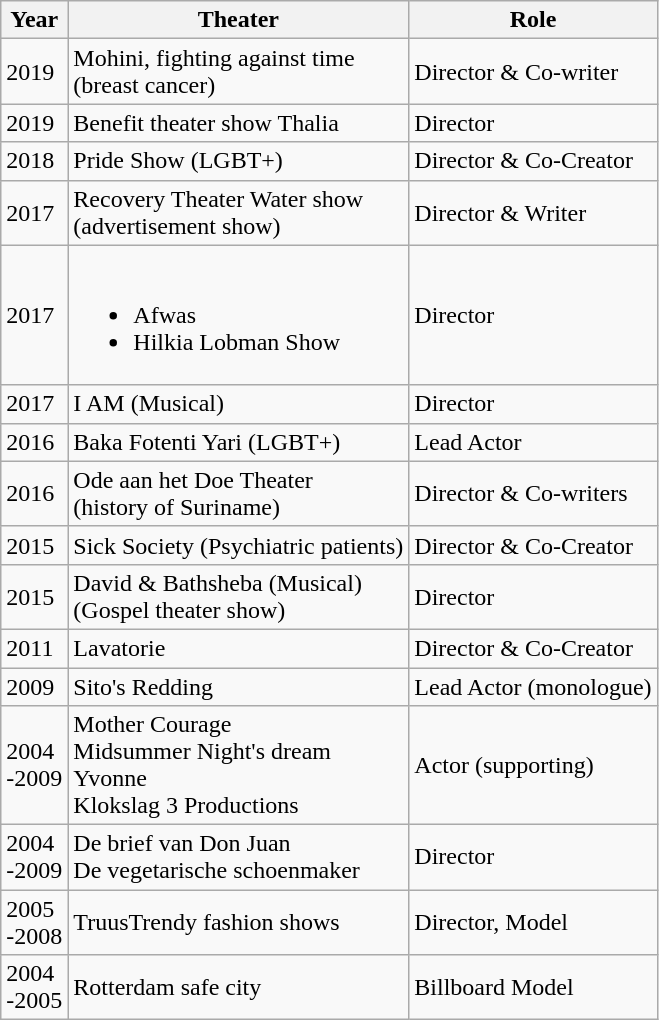<table class="wikitable">
<tr>
<th>Year</th>
<th>Theater</th>
<th>Role</th>
</tr>
<tr>
<td>2019</td>
<td>Mohini, fighting against time<br>(breast cancer)</td>
<td>Director & Co-writer</td>
</tr>
<tr>
<td>2019</td>
<td>Benefit theater show Thalia</td>
<td>Director</td>
</tr>
<tr>
<td>2018</td>
<td>Pride Show (LGBT+)</td>
<td>Director & Co-Creator</td>
</tr>
<tr>
<td>2017</td>
<td>Recovery Theater Water show<br>(advertisement show)</td>
<td>Director & Writer</td>
</tr>
<tr>
<td>2017</td>
<td><br><ul><li>Afwas</li><li>Hilkia Lobman Show</li></ul></td>
<td>Director</td>
</tr>
<tr>
<td>2017</td>
<td>I AM (Musical)</td>
<td>Director</td>
</tr>
<tr>
<td>2016</td>
<td>Baka Fotenti Yari (LGBT+)</td>
<td>Lead Actor</td>
</tr>
<tr>
<td>2016</td>
<td>Ode aan het Doe Theater<br>(history of Suriname)</td>
<td>Director & Co-writers</td>
</tr>
<tr>
<td>2015</td>
<td>Sick Society (Psychiatric patients)</td>
<td>Director & Co-Creator</td>
</tr>
<tr>
<td>2015</td>
<td>David & Bathsheba (Musical)<br>(Gospel theater show)</td>
<td>Director</td>
</tr>
<tr>
<td>2011</td>
<td>Lavatorie</td>
<td>Director & Co-Creator</td>
</tr>
<tr>
<td>2009</td>
<td>Sito's Redding</td>
<td>Lead Actor (monologue)</td>
</tr>
<tr>
<td>2004<br>-2009</td>
<td>Mother Courage<br>Midsummer Night's dream<br>Yvonne<br>Klokslag 3 Productions</td>
<td>Actor (supporting)</td>
</tr>
<tr>
<td>2004<br>-2009</td>
<td>De brief van Don Juan<br>De vegetarische schoenmaker</td>
<td>Director</td>
</tr>
<tr>
<td>2005<br>-2008</td>
<td>TruusTrendy fashion shows</td>
<td>Director, Model</td>
</tr>
<tr>
<td>2004<br>-2005</td>
<td>Rotterdam safe city</td>
<td>Billboard Model</td>
</tr>
</table>
